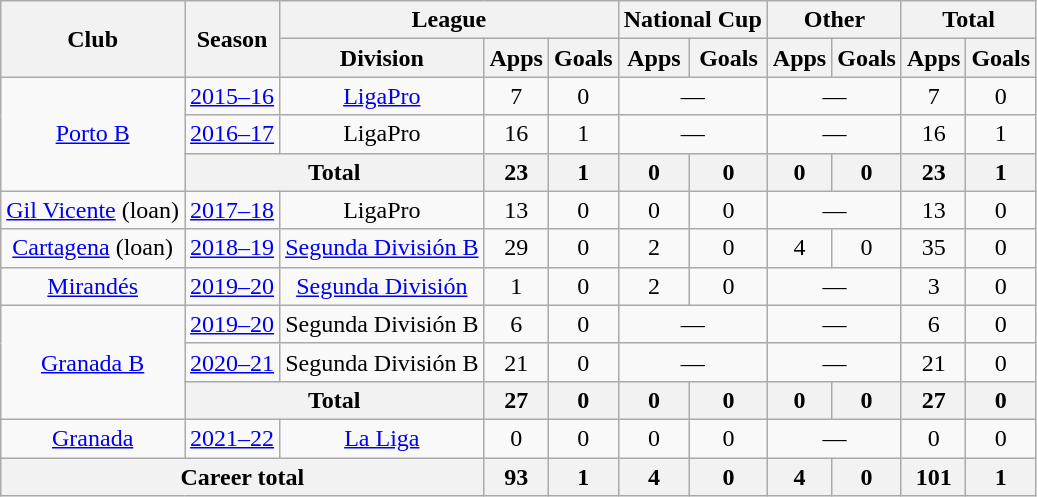<table class="wikitable" style="text-align:center">
<tr>
<th rowspan="2">Club</th>
<th rowspan="2">Season</th>
<th colspan="3">League</th>
<th colspan="2">National Cup</th>
<th colspan="2">Other</th>
<th colspan="2">Total</th>
</tr>
<tr>
<th>Division</th>
<th>Apps</th>
<th>Goals</th>
<th>Apps</th>
<th>Goals</th>
<th>Apps</th>
<th>Goals</th>
<th>Apps</th>
<th>Goals</th>
</tr>
<tr>
<td rowspan="3"><a href='#'>Porto B</a></td>
<td><a href='#'>2015–16</a></td>
<td><a href='#'>LigaPro</a></td>
<td>7</td>
<td>0</td>
<td colspan="2">—</td>
<td colspan="2">—</td>
<td>7</td>
<td>0</td>
</tr>
<tr>
<td><a href='#'>2016–17</a></td>
<td>LigaPro</td>
<td>16</td>
<td>1</td>
<td colspan="2">—</td>
<td colspan="2">—</td>
<td>16</td>
<td>1</td>
</tr>
<tr>
<th colspan="2">Total</th>
<th>23</th>
<th>1</th>
<th>0</th>
<th>0</th>
<th>0</th>
<th>0</th>
<th>23</th>
<th>1</th>
</tr>
<tr>
<td><a href='#'>Gil Vicente</a> (loan)</td>
<td><a href='#'>2017–18</a></td>
<td>LigaPro</td>
<td>13</td>
<td>0</td>
<td>0</td>
<td>0</td>
<td colspan="2">—</td>
<td>13</td>
<td>0</td>
</tr>
<tr>
<td><a href='#'>Cartagena</a> (loan)</td>
<td><a href='#'>2018–19</a></td>
<td><a href='#'>Segunda División B</a></td>
<td>29</td>
<td>0</td>
<td>2</td>
<td>0</td>
<td>4</td>
<td>0</td>
<td>35</td>
<td>0</td>
</tr>
<tr>
<td><a href='#'>Mirandés</a></td>
<td><a href='#'>2019–20</a></td>
<td><a href='#'>Segunda División</a></td>
<td>1</td>
<td>0</td>
<td>2</td>
<td>0</td>
<td colspan="2">—</td>
<td>3</td>
<td>0</td>
</tr>
<tr>
<td rowspan="3"><a href='#'>Granada B</a></td>
<td><a href='#'>2019–20</a></td>
<td>Segunda División B</td>
<td>6</td>
<td>0</td>
<td colspan="2">—</td>
<td colspan="2">—</td>
<td>6</td>
<td>0</td>
</tr>
<tr>
<td><a href='#'>2020–21</a></td>
<td>Segunda División B</td>
<td>21</td>
<td>0</td>
<td colspan="2">—</td>
<td colspan="2">—</td>
<td>21</td>
<td>0</td>
</tr>
<tr>
<th colspan="2">Total</th>
<th>27</th>
<th>0</th>
<th>0</th>
<th>0</th>
<th>0</th>
<th>0</th>
<th>27</th>
<th>0</th>
</tr>
<tr>
<td><a href='#'>Granada</a></td>
<td><a href='#'>2021–22</a></td>
<td><a href='#'>La Liga</a></td>
<td>0</td>
<td>0</td>
<td>0</td>
<td>0</td>
<td colspan="2">—</td>
<td>0</td>
<td>0</td>
</tr>
<tr>
<th colspan="3">Career total</th>
<th>93</th>
<th>1</th>
<th>4</th>
<th>0</th>
<th>4</th>
<th>0</th>
<th>101</th>
<th>1</th>
</tr>
</table>
